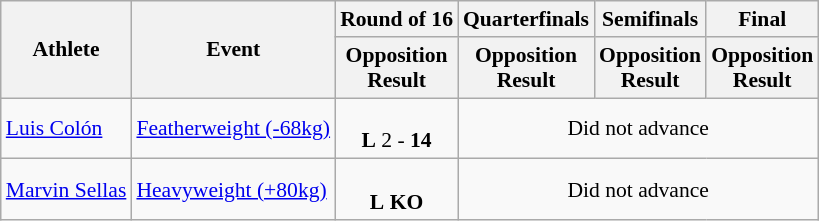<table class="wikitable" style="font-size:90%">
<tr>
<th rowspan="2">Athlete</th>
<th rowspan="2">Event</th>
<th>Round of 16</th>
<th>Quarterfinals</th>
<th>Semifinals</th>
<th>Final</th>
</tr>
<tr>
<th>Opposition<br>Result</th>
<th>Opposition<br>Result</th>
<th>Opposition<br>Result</th>
<th>Opposition<br>Result</th>
</tr>
<tr>
<td><a href='#'>Luis Colón</a></td>
<td><a href='#'>Featherweight (-68kg)</a></td>
<td align=center> <br><strong>L</strong> 2 - <strong>14</strong></td>
<td align="center" colspan="7">Did not advance</td>
</tr>
<tr>
<td><a href='#'>Marvin Sellas</a></td>
<td><a href='#'>Heavyweight (+80kg)</a></td>
<td align=center> <br><strong>L</strong>  <strong>KO</strong></td>
<td align="center" colspan="7">Did not advance</td>
</tr>
</table>
